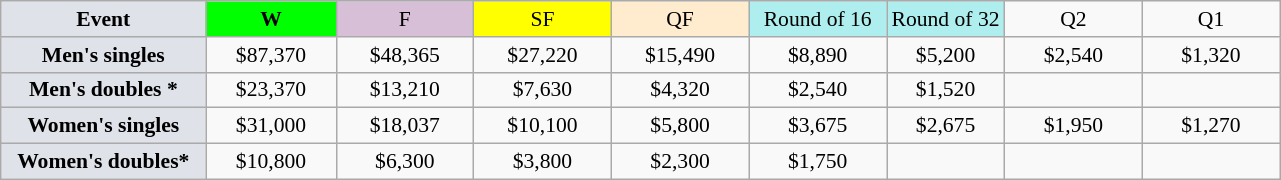<table class=wikitable style=font-size:90%;text-align:center>
<tr>
<td style="width:130px; background:#dfe2e9;"><strong>Event</strong></td>
<td style="width:80px; background:lime;"><strong>W</strong></td>
<td style="width:85px; background:thistle;">F</td>
<td style="width:85px; background:#ff0;">SF</td>
<td style="width:85px; background:#ffebcd;">QF</td>
<td style="width:85px; background:#afeeee;">Round of 16</td>
<td style="background:#afeeee;">Round of 32</td>
<td width=85>Q2</td>
<td width=85>Q1</td>
</tr>
<tr>
<td style="background:#dfe2e9;"><strong>Men's singles</strong></td>
<td>$87,370</td>
<td>$48,365</td>
<td>$27,220</td>
<td>$15,490</td>
<td>$8,890</td>
<td>$5,200</td>
<td>$2,540</td>
<td>$1,320</td>
</tr>
<tr>
<td style="background:#dfe2e9;"><strong>Men's doubles *</strong></td>
<td>$23,370</td>
<td>$13,210</td>
<td>$7,630</td>
<td>$4,320</td>
<td>$2,540</td>
<td>$1,520</td>
<td></td>
<td></td>
</tr>
<tr>
<td style="background:#dfe2e9;"><strong>Women's singles</strong></td>
<td>$31,000</td>
<td>$18,037</td>
<td>$10,100</td>
<td>$5,800</td>
<td>$3,675</td>
<td>$2,675</td>
<td>$1,950</td>
<td>$1,270</td>
</tr>
<tr>
<td style="background:#dfe2e9;"><strong>Women's doubles*</strong></td>
<td>$10,800</td>
<td>$6,300</td>
<td>$3,800</td>
<td>$2,300</td>
<td>$1,750</td>
<td></td>
<td></td>
<td></td>
</tr>
</table>
